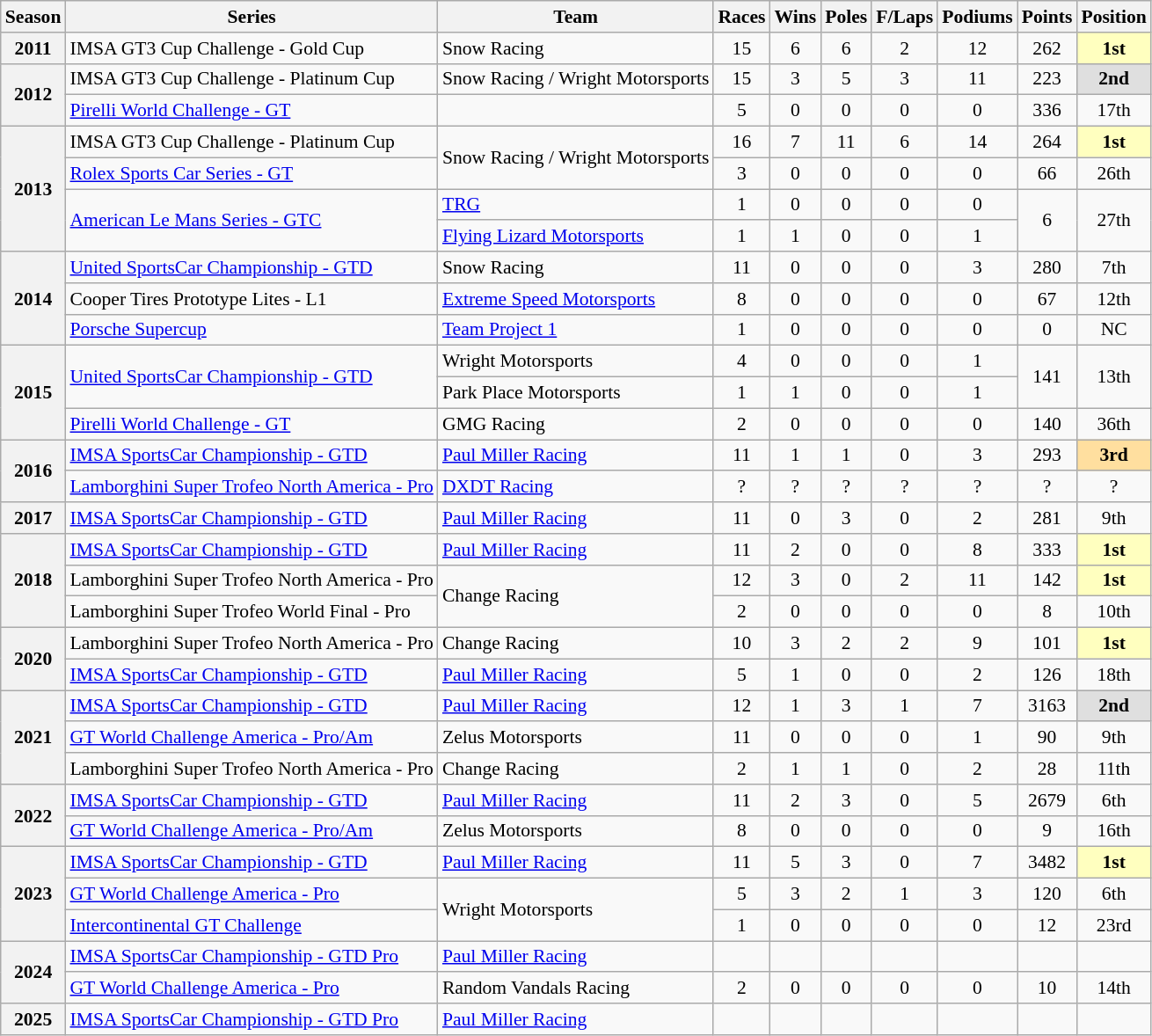<table class="wikitable" style="font-size: 90%; text-align:center">
<tr>
<th>Season</th>
<th>Series</th>
<th>Team</th>
<th>Races</th>
<th>Wins</th>
<th>Poles</th>
<th>F/Laps</th>
<th>Podiums</th>
<th>Points</th>
<th>Position</th>
</tr>
<tr>
<th>2011</th>
<td align=left>IMSA GT3 Cup Challenge - Gold Cup</td>
<td align=left>Snow Racing</td>
<td>15</td>
<td>6</td>
<td>6</td>
<td>2</td>
<td>12</td>
<td>262</td>
<td style="background:#FFFFBF;"><strong>1st</strong></td>
</tr>
<tr>
<th rowspan=2>2012</th>
<td align=left>IMSA GT3 Cup Challenge - Platinum Cup</td>
<td align=left>Snow Racing / Wright Motorsports</td>
<td>15</td>
<td>3</td>
<td>5</td>
<td>3</td>
<td>11</td>
<td>223</td>
<td style="background:#DFDFDF;"><strong>2nd</strong></td>
</tr>
<tr>
<td align=left><a href='#'>Pirelli World Challenge - GT</a></td>
<td align=left></td>
<td>5</td>
<td>0</td>
<td>0</td>
<td>0</td>
<td>0</td>
<td>336</td>
<td>17th</td>
</tr>
<tr>
<th rowspan="4">2013</th>
<td align=left>IMSA GT3 Cup Challenge - Platinum Cup</td>
<td rowspan=2 align=left>Snow Racing / Wright Motorsports</td>
<td>16</td>
<td>7</td>
<td>11</td>
<td>6</td>
<td>14</td>
<td>264</td>
<td style="background:#FFFFBF;"><strong>1st</strong></td>
</tr>
<tr>
<td align=left><a href='#'>Rolex Sports Car Series - GT</a></td>
<td>3</td>
<td>0</td>
<td>0</td>
<td>0</td>
<td>0</td>
<td>66</td>
<td>26th</td>
</tr>
<tr>
<td rowspan="2" align="left"><a href='#'>American Le Mans Series - GTC</a></td>
<td align=left><a href='#'>TRG</a></td>
<td>1</td>
<td>0</td>
<td>0</td>
<td>0</td>
<td>0</td>
<td rowspan="2">6</td>
<td rowspan="2">27th</td>
</tr>
<tr>
<td align=left><a href='#'>Flying Lizard Motorsports</a></td>
<td>1</td>
<td>1</td>
<td>0</td>
<td>0</td>
<td>1</td>
</tr>
<tr>
<th rowspan="3">2014</th>
<td align="left"><a href='#'>United SportsCar Championship - GTD</a></td>
<td align="left">Snow Racing</td>
<td>11</td>
<td>0</td>
<td>0</td>
<td>0</td>
<td>3</td>
<td>280</td>
<td>7th</td>
</tr>
<tr>
<td align="left">Cooper Tires Prototype Lites - L1</td>
<td align="left"><a href='#'>Extreme Speed Motorsports</a></td>
<td>8</td>
<td>0</td>
<td>0</td>
<td>0</td>
<td>0</td>
<td>67</td>
<td>12th</td>
</tr>
<tr>
<td align=left><a href='#'>Porsche Supercup</a></td>
<td align=left><a href='#'>Team Project 1</a></td>
<td>1</td>
<td>0</td>
<td>0</td>
<td>0</td>
<td>0</td>
<td>0</td>
<td>NC</td>
</tr>
<tr>
<th rowspan="3">2015</th>
<td rowspan="2" align="left"><a href='#'>United SportsCar Championship - GTD</a></td>
<td align=left>Wright Motorsports</td>
<td>4</td>
<td>0</td>
<td>0</td>
<td>0</td>
<td>1</td>
<td rowspan="2">141</td>
<td rowspan="2">13th</td>
</tr>
<tr>
<td align=left>Park Place Motorsports</td>
<td>1</td>
<td>1</td>
<td>0</td>
<td>0</td>
<td>1</td>
</tr>
<tr>
<td align="left"><a href='#'>Pirelli World Challenge - GT</a></td>
<td align="left">GMG Racing</td>
<td>2</td>
<td>0</td>
<td>0</td>
<td>0</td>
<td>0</td>
<td>140</td>
<td>36th</td>
</tr>
<tr>
<th rowspan="2">2016</th>
<td align="left"><a href='#'>IMSA SportsCar Championship - GTD</a></td>
<td align="left"><a href='#'>Paul Miller Racing</a></td>
<td>11</td>
<td>1</td>
<td>1</td>
<td>0</td>
<td>3</td>
<td>293</td>
<td style="background:#FFDF9F;"><strong>3rd</strong></td>
</tr>
<tr>
<td align="left"><a href='#'>Lamborghini Super Trofeo North America - Pro</a></td>
<td align="left"><a href='#'>DXDT Racing</a></td>
<td>?</td>
<td>?</td>
<td>?</td>
<td>?</td>
<td>?</td>
<td>?</td>
<td>?</td>
</tr>
<tr>
<th>2017</th>
<td align="left"><a href='#'>IMSA SportsCar Championship - GTD</a></td>
<td align="left"><a href='#'>Paul Miller Racing</a></td>
<td>11</td>
<td>0</td>
<td>3</td>
<td>0</td>
<td>2</td>
<td>281</td>
<td>9th</td>
</tr>
<tr>
<th rowspan="3">2018</th>
<td align="left"><a href='#'>IMSA SportsCar Championship - GTD</a></td>
<td align=left><a href='#'>Paul Miller Racing</a></td>
<td>11</td>
<td>2</td>
<td>0</td>
<td>0</td>
<td>8</td>
<td>333</td>
<td style="background:#FFFFBF;"><strong>1st</strong></td>
</tr>
<tr>
<td align="left">Lamborghini Super Trofeo North America - Pro</td>
<td rowspan="2" align="left">Change Racing</td>
<td>12</td>
<td>3</td>
<td>0</td>
<td>2</td>
<td>11</td>
<td>142</td>
<td style="background:#FFFFBF;"><strong>1st</strong></td>
</tr>
<tr>
<td align="left">Lamborghini Super Trofeo World Final - Pro</td>
<td>2</td>
<td>0</td>
<td>0</td>
<td>0</td>
<td>0</td>
<td>8</td>
<td>10th</td>
</tr>
<tr>
<th rowspan="2">2020</th>
<td align="left">Lamborghini Super Trofeo North America - Pro</td>
<td align=left>Change Racing</td>
<td>10</td>
<td>3</td>
<td>2</td>
<td>2</td>
<td>9</td>
<td>101</td>
<td style="background:#FFFFBF;"><strong>1st</strong></td>
</tr>
<tr>
<td align="left"><a href='#'>IMSA SportsCar Championship - GTD</a></td>
<td align="left"><a href='#'>Paul Miller Racing</a></td>
<td>5</td>
<td>1</td>
<td>0</td>
<td>0</td>
<td>2</td>
<td>126</td>
<td>18th</td>
</tr>
<tr>
<th rowspan="3">2021</th>
<td align="left"><a href='#'>IMSA SportsCar Championship - GTD</a></td>
<td align=left><a href='#'>Paul Miller Racing</a></td>
<td>12</td>
<td>1</td>
<td>3</td>
<td>1</td>
<td>7</td>
<td>3163</td>
<td style="background:#DFDFDF;"><strong>2nd</strong></td>
</tr>
<tr>
<td align="left"><a href='#'>GT World Challenge America - Pro/Am</a></td>
<td align="left">Zelus Motorsports</td>
<td>11</td>
<td>0</td>
<td>0</td>
<td>0</td>
<td>1</td>
<td>90</td>
<td>9th</td>
</tr>
<tr>
<td align="left">Lamborghini Super Trofeo North America - Pro</td>
<td align="left">Change Racing</td>
<td>2</td>
<td>1</td>
<td>1</td>
<td>0</td>
<td>2</td>
<td>28</td>
<td>11th</td>
</tr>
<tr>
<th rowspan="2">2022</th>
<td align=left><a href='#'>IMSA SportsCar Championship - GTD</a></td>
<td align=left><a href='#'>Paul Miller Racing</a></td>
<td>11</td>
<td>2</td>
<td>3</td>
<td>0</td>
<td>5</td>
<td>2679</td>
<td>6th</td>
</tr>
<tr>
<td align=left><a href='#'>GT World Challenge America - Pro/Am</a></td>
<td align=left>Zelus Motorsports</td>
<td>8</td>
<td>0</td>
<td>0</td>
<td>0</td>
<td>0</td>
<td>9</td>
<td>16th</td>
</tr>
<tr>
<th rowspan="3">2023</th>
<td align=left><a href='#'>IMSA SportsCar Championship - GTD</a></td>
<td align=left><a href='#'>Paul Miller Racing</a></td>
<td>11</td>
<td>5</td>
<td>3</td>
<td>0</td>
<td>7</td>
<td>3482</td>
<td style="background:#FFFFBF;"><strong>1st</strong></td>
</tr>
<tr>
<td align=left><a href='#'>GT World Challenge America - Pro</a></td>
<td rowspan="2" align="left">Wright Motorsports</td>
<td>5</td>
<td>3</td>
<td>2</td>
<td>1</td>
<td>3</td>
<td>120</td>
<td>6th</td>
</tr>
<tr>
<td align=left><a href='#'>Intercontinental GT Challenge</a></td>
<td>1</td>
<td>0</td>
<td>0</td>
<td>0</td>
<td>0</td>
<td>12</td>
<td>23rd</td>
</tr>
<tr>
<th rowspan="2">2024</th>
<td align=left><a href='#'>IMSA SportsCar Championship - GTD Pro</a></td>
<td align=left><a href='#'>Paul Miller Racing</a></td>
<td></td>
<td></td>
<td></td>
<td></td>
<td></td>
<td></td>
<td></td>
</tr>
<tr>
<td align=left><a href='#'>GT World Challenge America - Pro</a></td>
<td align=left>Random Vandals Racing</td>
<td>2</td>
<td>0</td>
<td>0</td>
<td>0</td>
<td>0</td>
<td>10</td>
<td>14th</td>
</tr>
<tr>
<th>2025</th>
<td align=left><a href='#'>IMSA SportsCar Championship - GTD Pro</a></td>
<td align=left><a href='#'>Paul Miller Racing</a></td>
<td></td>
<td></td>
<td></td>
<td></td>
<td></td>
<td></td>
<td></td>
</tr>
</table>
